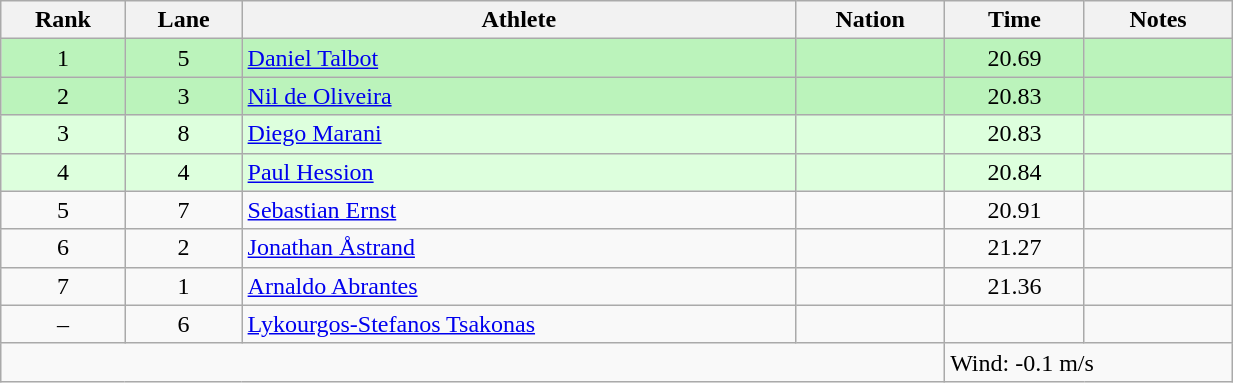<table class="wikitable sortable" style="text-align:center;width: 65%;">
<tr>
<th scope="col">Rank</th>
<th scope="col">Lane</th>
<th scope="col">Athlete</th>
<th scope="col">Nation</th>
<th scope="col">Time</th>
<th scope="col">Notes</th>
</tr>
<tr bgcolor=bbf3bb>
<td>1</td>
<td>5</td>
<td align=left><a href='#'>Daniel Talbot</a></td>
<td align=left></td>
<td>20.69</td>
<td></td>
</tr>
<tr bgcolor=bbf3bb>
<td>2</td>
<td>3</td>
<td align=left><a href='#'>Nil de Oliveira</a></td>
<td align=left></td>
<td>20.83</td>
<td></td>
</tr>
<tr bgcolor=ddffdd>
<td>3</td>
<td>8</td>
<td align=left><a href='#'>Diego Marani</a></td>
<td align=left></td>
<td>20.83</td>
<td></td>
</tr>
<tr bgcolor=ddffdd>
<td>4</td>
<td>4</td>
<td align=left><a href='#'>Paul Hession</a></td>
<td align=left></td>
<td>20.84</td>
<td></td>
</tr>
<tr>
<td>5</td>
<td>7</td>
<td align=left><a href='#'>Sebastian Ernst</a></td>
<td align=left></td>
<td>20.91</td>
<td></td>
</tr>
<tr>
<td>6</td>
<td>2</td>
<td align=left><a href='#'>Jonathan Åstrand</a></td>
<td align=left></td>
<td>21.27</td>
<td></td>
</tr>
<tr>
<td>7</td>
<td>1</td>
<td align=left><a href='#'>Arnaldo Abrantes</a></td>
<td align=left></td>
<td>21.36</td>
<td></td>
</tr>
<tr>
<td>–</td>
<td>6</td>
<td align=left><a href='#'>Lykourgos-Stefanos Tsakonas</a></td>
<td align=left></td>
<td></td>
<td></td>
</tr>
<tr class="sortbottom">
<td colspan="4"></td>
<td colspan="2" style="text-align:left;">Wind: -0.1 m/s</td>
</tr>
</table>
